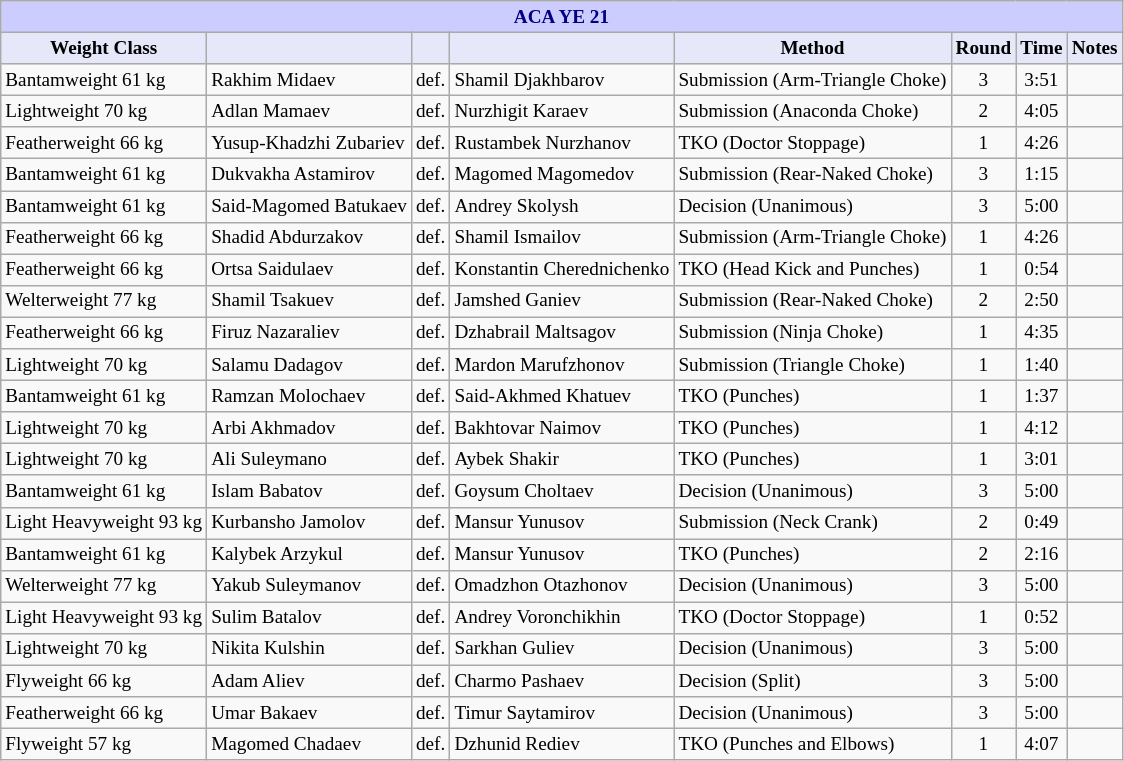<table class="wikitable" style="font-size: 80%;">
<tr>
<th colspan="8" style="background-color: #ccf; color: #000080; text-align: center;"><strong>ACA YE 21</strong></th>
</tr>
<tr>
<th colspan="1" style="background-color: #E6E8FA; color: #000000; text-align: center;">Weight Class</th>
<th colspan="1" style="background-color: #E6E8FA; color: #000000; text-align: center;"></th>
<th colspan="1" style="background-color: #E6E8FA; color: #000000; text-align: center;"></th>
<th colspan="1" style="background-color: #E6E8FA; color: #000000; text-align: center;"></th>
<th colspan="1" style="background-color: #E6E8FA; color: #000000; text-align: center;">Method</th>
<th colspan="1" style="background-color: #E6E8FA; color: #000000; text-align: center;">Round</th>
<th colspan="1" style="background-color: #E6E8FA; color: #000000; text-align: center;">Time</th>
<th colspan="1" style="background-color: #E6E8FA; color: #000000; text-align: center;">Notes</th>
</tr>
<tr>
<td>Bantamweight 61 kg</td>
<td> Rakhim Midaev</td>
<td>def.</td>
<td> Shamil Djakhbarov</td>
<td>Submission (Arm-Triangle Choke)</td>
<td align=center>3</td>
<td align=center>3:51</td>
<td></td>
</tr>
<tr>
<td>Lightweight 70 kg</td>
<td> Adlan Mamaev</td>
<td>def.</td>
<td> Nurzhigit Karaev</td>
<td>Submission (Anaconda Choke)</td>
<td align=center>2</td>
<td align=center>4:05</td>
<td></td>
</tr>
<tr>
<td>Featherweight 66 kg</td>
<td> Yusup-Khadzhi Zubariev</td>
<td>def.</td>
<td> Rustambek Nurzhanov</td>
<td>TKO (Doctor Stoppage)</td>
<td align=center>1</td>
<td align=center>4:26</td>
<td></td>
</tr>
<tr>
<td>Bantamweight 61 kg</td>
<td> Dukvakha Astamirov</td>
<td>def.</td>
<td> Magomed Magomedov</td>
<td>Submission (Rear-Naked Choke)</td>
<td align=center>3</td>
<td align=center>1:15</td>
<td></td>
</tr>
<tr>
<td>Bantamweight 61 kg</td>
<td> Said-Magomed Batukaev</td>
<td>def.</td>
<td> Andrey Skolysh</td>
<td>Decision (Unanimous)</td>
<td align=center>3</td>
<td align=center>5:00</td>
<td></td>
</tr>
<tr>
<td>Featherweight 66 kg</td>
<td> Shadid Abdurzakov</td>
<td>def.</td>
<td> Shamil Ismailov</td>
<td>Submission (Arm-Triangle Choke)</td>
<td align=center>1</td>
<td align=center>4:26</td>
<td></td>
</tr>
<tr>
<td>Featherweight 66 kg</td>
<td> Ortsa Saidulaev</td>
<td>def.</td>
<td> Konstantin Cherednichenko</td>
<td>TKO (Head Kick and Punches)</td>
<td align=center>1</td>
<td align=center>0:54</td>
<td></td>
</tr>
<tr>
<td>Welterweight 77 kg</td>
<td> Shamil Tsakuev</td>
<td>def.</td>
<td> Jamshed Ganiev</td>
<td>Submission (Rear-Naked Choke)</td>
<td align=center>2</td>
<td align=center>2:50</td>
<td></td>
</tr>
<tr>
<td>Featherweight 66 kg</td>
<td> Firuz Nazaraliev</td>
<td>def.</td>
<td> Dzhabrail Maltsagov</td>
<td>Submission (Ninja Choke)</td>
<td align=center>1</td>
<td align=center>4:35</td>
<td></td>
</tr>
<tr>
<td>Lightweight 70 kg</td>
<td> Salamu Dadagov</td>
<td>def.</td>
<td> Mardon Marufzhonov</td>
<td>Submission (Triangle Choke)</td>
<td align=center>1</td>
<td align=center>1:40</td>
<td></td>
</tr>
<tr>
<td>Bantamweight 61 kg</td>
<td> Ramzan Molochaev</td>
<td>def.</td>
<td> Said-Akhmed Khatuev</td>
<td>TKO (Punches)</td>
<td align=center>1</td>
<td align=center>1:37</td>
<td></td>
</tr>
<tr>
<td>Lightweight 70 kg</td>
<td> Arbi Akhmadov</td>
<td>def.</td>
<td> Bakhtovar Naimov</td>
<td>TKO (Punches)</td>
<td align=center>1</td>
<td align=center>4:12</td>
<td></td>
</tr>
<tr>
<td>Lightweight 70 kg</td>
<td> Ali Suleymano</td>
<td>def.</td>
<td> Aybek Shakir</td>
<td>TKO (Punches)</td>
<td align=center>1</td>
<td align=center>3:01</td>
<td></td>
</tr>
<tr>
<td>Bantamweight 61 kg</td>
<td> Islam Babatov</td>
<td>def.</td>
<td> Goysum Choltaev</td>
<td>Decision (Unanimous)</td>
<td align=center>3</td>
<td align=center>5:00</td>
<td></td>
</tr>
<tr>
<td>Light Heavyweight 93 kg</td>
<td> Kurbansho Jamolov</td>
<td>def.</td>
<td> Mansur Yunusov</td>
<td>Submission (Neck Crank)</td>
<td align=center>2</td>
<td align=center>0:49</td>
<td></td>
</tr>
<tr>
<td>Bantamweight 61 kg</td>
<td> Kalybek Arzykul</td>
<td>def.</td>
<td> Mansur Yunusov</td>
<td>TKO (Punches)</td>
<td align=center>2</td>
<td align=center>2:16</td>
<td></td>
</tr>
<tr>
<td>Welterweight 77 kg</td>
<td> Yakub Suleymanov</td>
<td>def.</td>
<td> Omadzhon Otazhonov</td>
<td>Decision (Unanimous)</td>
<td align=center>3</td>
<td align=center>5:00</td>
<td></td>
</tr>
<tr>
<td>Light Heavyweight 93 kg</td>
<td> Sulim Batalov</td>
<td>def.</td>
<td> Andrey Voronchikhin</td>
<td>TKO (Doctor Stoppage)</td>
<td align=center>1</td>
<td align=center>0:52</td>
<td></td>
</tr>
<tr>
<td>Lightweight 70 kg</td>
<td> Nikita Kulshin</td>
<td>def.</td>
<td> Sarkhan Guliev</td>
<td>Decision (Unanimous)</td>
<td align=center>3</td>
<td align=center>5:00</td>
<td></td>
</tr>
<tr>
<td>Flyweight 66 kg</td>
<td> Adam Aliev</td>
<td>def.</td>
<td> Charmo Pashaev</td>
<td>Decision (Split)</td>
<td align=center>3</td>
<td align=center>5:00</td>
<td></td>
</tr>
<tr>
<td>Featherweight 66 kg</td>
<td> Umar Bakaev</td>
<td>def.</td>
<td> Timur Saytamirov</td>
<td>Decision (Unanimous)</td>
<td align=center>3</td>
<td align=center>5:00</td>
<td></td>
</tr>
<tr>
<td>Flyweight 57 kg</td>
<td> Magomed Chadaev</td>
<td>def.</td>
<td> Dzhunid Rediev</td>
<td>TKO (Punches and Elbows)</td>
<td align=center>1</td>
<td align=center>4:07</td>
<td></td>
</tr>
</table>
